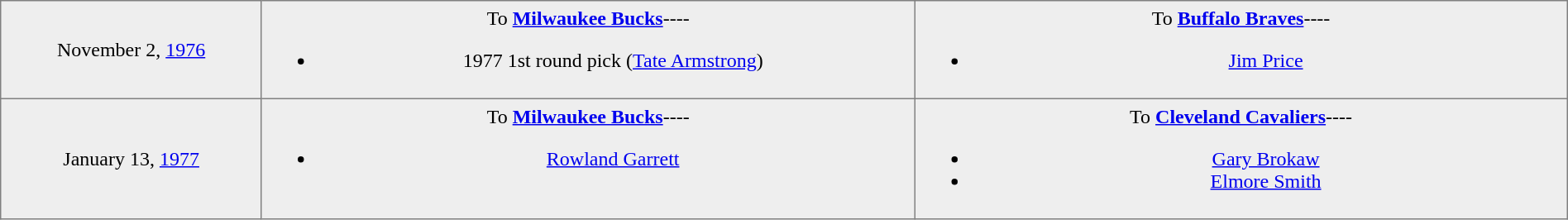<table border="1" style="border-collapse:collapse; text-align:center; width:100%;"  cellpadding="5">
<tr style="background:#eee;">
<td style="width:12%">November 2, <a href='#'>1976</a><br></td>
<td style="width:30%; vertical-align:top;">To <strong><a href='#'>Milwaukee Bucks</a></strong>----<br><ul><li>1977 1st round pick (<a href='#'>Tate Armstrong</a>)</li></ul></td>
<td style="width:30%; vertical-align:top;">To <strong><a href='#'>Buffalo Braves</a></strong>----<br><ul><li><a href='#'>Jim Price</a></li></ul></td>
</tr>
<tr style="background:#eee;">
<td style="width:12%">January 13, <a href='#'>1977</a><br></td>
<td style="width:30%; vertical-align:top;">To <strong><a href='#'>Milwaukee Bucks</a></strong>----<br><ul><li><a href='#'>Rowland Garrett</a></li></ul></td>
<td style="width:30%; vertical-align:top;">To <strong><a href='#'>Cleveland Cavaliers</a></strong>----<br><ul><li><a href='#'>Gary Brokaw</a></li><li><a href='#'>Elmore Smith</a></li></ul></td>
</tr>
</table>
